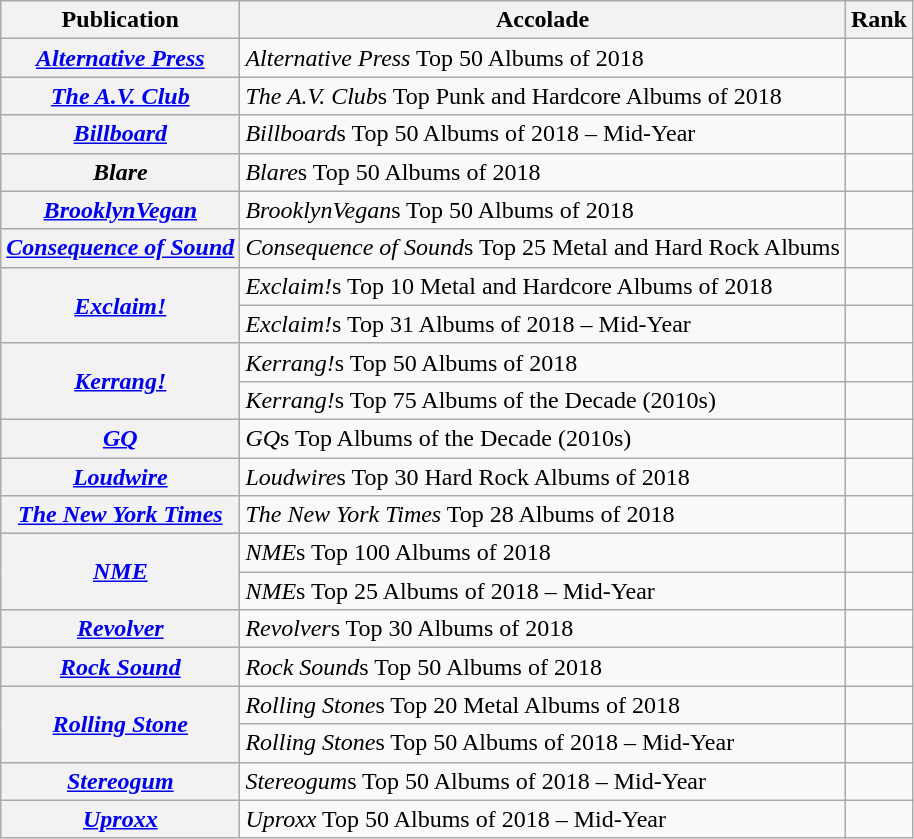<table class="wikitable sortable plainrowheaders">
<tr>
<th scope="col">Publication</th>
<th scope="col">Accolade</th>
<th scope="col">Rank</th>
</tr>
<tr>
<th scope="row"><em><a href='#'>Alternative Press</a></em></th>
<td><em>Alternative Press</em> Top 50 Albums of 2018</td>
<td></td>
</tr>
<tr>
<th scope="row"><em><a href='#'>The A.V. Club</a></em></th>
<td><em>The A.V. Club</em>s Top Punk and Hardcore Albums of 2018</td>
<td></td>
</tr>
<tr>
<th scope="row"><em><a href='#'>Billboard</a></em></th>
<td><em>Billboard</em>s Top 50 Albums of 2018 – Mid-Year</td>
<td></td>
</tr>
<tr>
<th scope="row"><em>Blare</em></th>
<td><em>Blare</em>s Top 50 Albums of 2018</td>
<td></td>
</tr>
<tr>
<th scope="row"><em><a href='#'>BrooklynVegan</a></em></th>
<td><em>BrooklynVegan</em>s Top 50 Albums of 2018</td>
<td></td>
</tr>
<tr>
<th scope="row"><em><a href='#'>Consequence of Sound</a></em></th>
<td><em>Consequence of Sound</em>s Top 25 Metal and Hard Rock Albums</td>
<td></td>
</tr>
<tr>
<th rowspan=2 scope="row"><em><a href='#'>Exclaim!</a></em></th>
<td><em>Exclaim!</em>s Top 10 Metal and Hardcore Albums of 2018</td>
<td></td>
</tr>
<tr>
<td><em>Exclaim!</em>s Top 31 Albums of 2018 – Mid-Year</td>
<td></td>
</tr>
<tr>
<th rowspan=2 scope="row"><em><a href='#'>Kerrang!</a></em></th>
<td><em>Kerrang!</em>s Top 50 Albums of 2018</td>
<td></td>
</tr>
<tr>
<td><em>Kerrang!</em>s Top 75 Albums of the Decade (2010s)</td>
<td></td>
</tr>
<tr>
<th scope="row"><em><a href='#'>GQ</a></em></th>
<td><em>GQ</em>s Top Albums of the Decade (2010s)</td>
<td></td>
</tr>
<tr>
<th scope="row"><em><a href='#'>Loudwire</a></em></th>
<td><em>Loudwire</em>s Top 30 Hard Rock Albums of 2018</td>
<td></td>
</tr>
<tr>
<th scope="row"><em><a href='#'>The New York Times</a></em></th>
<td><em>The New York Times</em> Top 28 Albums of 2018</td>
<td></td>
</tr>
<tr>
<th rowspan=2 scope="row"><em><a href='#'>NME</a></em></th>
<td><em>NME</em>s Top 100 Albums of 2018</td>
<td></td>
</tr>
<tr>
<td><em>NME</em>s Top 25 Albums of 2018 – Mid-Year</td>
<td></td>
</tr>
<tr>
<th scope="row"><em><a href='#'>Revolver</a></em></th>
<td><em>Revolver</em>s Top 30 Albums of 2018</td>
<td></td>
</tr>
<tr>
<th scope="row"><em><a href='#'>Rock Sound</a></em></th>
<td><em>Rock Sound</em>s Top 50 Albums of 2018</td>
<td></td>
</tr>
<tr>
<th rowspan=2 scope="row"><em><a href='#'>Rolling Stone</a></em></th>
<td><em>Rolling Stone</em>s Top 20 Metal Albums of 2018</td>
<td></td>
</tr>
<tr>
<td><em>Rolling Stone</em>s Top 50 Albums of 2018 – Mid-Year</td>
<td></td>
</tr>
<tr>
<th scope="row"><em><a href='#'>Stereogum</a></em></th>
<td><em>Stereogum</em>s Top 50 Albums of 2018 – Mid-Year</td>
<td></td>
</tr>
<tr>
<th scope="row"><em><a href='#'>Uproxx</a></em></th>
<td><em>Uproxx</em> Top 50 Albums of 2018 – Mid-Year</td>
<td></td>
</tr>
</table>
